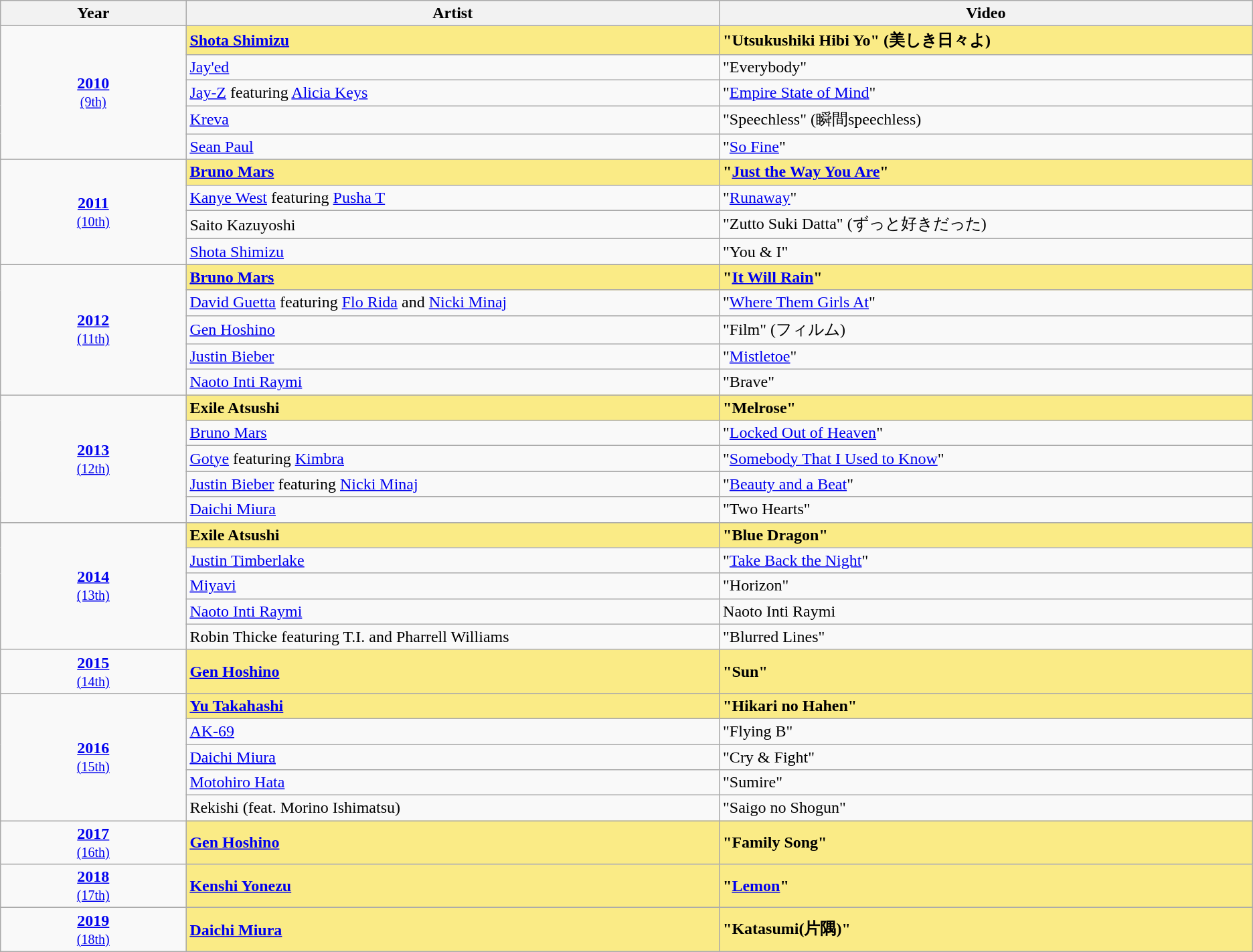<table class="sortable wikitable">
<tr>
<th width="8%">Year</th>
<th width="23%">Artist</th>
<th width="23%">Video</th>
</tr>
<tr>
<td rowspan=5 style="text-align:center"><strong><a href='#'>2010</a></strong><br><small><a href='#'>(9th)</a></small></td>
<td style="background:#FAEB86"><strong><a href='#'>Shota Shimizu</a></strong></td>
<td style="background:#FAEB86"><strong>"Utsukushiki Hibi Yo" (美しき日々よ)</strong></td>
</tr>
<tr>
<td><a href='#'>Jay'ed</a></td>
<td>"Everybody"</td>
</tr>
<tr>
<td><a href='#'>Jay-Z</a> featuring <a href='#'>Alicia Keys</a></td>
<td>"<a href='#'>Empire State of Mind</a>"</td>
</tr>
<tr>
<td><a href='#'>Kreva</a></td>
<td>"Speechless" (瞬間speechless)</td>
</tr>
<tr>
<td><a href='#'>Sean Paul</a></td>
<td>"<a href='#'>So Fine</a>"</td>
</tr>
<tr>
</tr>
<tr>
<td rowspan=4 style="text-align:center"><strong><a href='#'>2011</a></strong><br><small><a href='#'>(10th)</a></small></td>
<td style="background:#FAEB86"><strong><a href='#'>Bruno Mars</a></strong></td>
<td style="background:#FAEB86"><strong>"<a href='#'>Just the Way You Are</a>"</strong></td>
</tr>
<tr>
<td><a href='#'>Kanye West</a> featuring <a href='#'>Pusha T</a></td>
<td>"<a href='#'>Runaway</a>"</td>
</tr>
<tr>
<td>Saito Kazuyoshi</td>
<td>"Zutto Suki Datta" (ずっと好きだった)</td>
</tr>
<tr>
<td><a href='#'>Shota Shimizu</a></td>
<td>"You & I"</td>
</tr>
<tr>
</tr>
<tr>
<td rowspan=5 style="text-align:center"><strong><a href='#'>2012</a></strong><br><small><a href='#'>(11th)</a></small></td>
<td style="background:#FAEB86"><strong><a href='#'>Bruno Mars</a></strong></td>
<td style="background:#FAEB86"><strong>"<a href='#'>It Will Rain</a>"</strong></td>
</tr>
<tr>
<td><a href='#'>David Guetta</a> featuring <a href='#'>Flo Rida</a> and <a href='#'>Nicki Minaj</a></td>
<td>"<a href='#'>Where Them Girls At</a>"</td>
</tr>
<tr>
<td><a href='#'>Gen Hoshino</a></td>
<td>"Film" (フィルム)</td>
</tr>
<tr>
<td><a href='#'>Justin Bieber</a></td>
<td>"<a href='#'>Mistletoe</a>"</td>
</tr>
<tr>
<td><a href='#'>Naoto Inti Raymi</a></td>
<td>"Brave"</td>
</tr>
<tr>
<td rowspan=5 style="text-align:center"><strong><a href='#'>2013</a></strong><br><small><a href='#'>(12th)</a></small></td>
<td style="background:#FAEB86"><strong>Exile Atsushi</strong></td>
<td style="background:#FAEB86"><strong>"Melrose"</strong></td>
</tr>
<tr>
<td><a href='#'>Bruno Mars</a></td>
<td>"<a href='#'>Locked Out of Heaven</a>"</td>
</tr>
<tr>
<td><a href='#'>Gotye</a> featuring <a href='#'>Kimbra</a></td>
<td>"<a href='#'>Somebody That I Used to Know</a>"</td>
</tr>
<tr>
<td><a href='#'>Justin Bieber</a> featuring <a href='#'>Nicki Minaj</a></td>
<td>"<a href='#'>Beauty and a Beat</a>"</td>
</tr>
<tr>
<td><a href='#'>Daichi Miura</a></td>
<td>"Two Hearts"</td>
</tr>
<tr>
<td rowspan=5 style="text-align:center"><strong><a href='#'>2014</a></strong><br><small><a href='#'>(13th)</a></small></td>
<td style="background:#FAEB86"><strong>Exile Atsushi</strong></td>
<td style="background:#FAEB86"><strong>"Blue Dragon"</strong></td>
</tr>
<tr>
<td><a href='#'>Justin Timberlake </a></td>
<td>"<a href='#'>Take Back the Night</a>"</td>
</tr>
<tr>
<td><a href='#'>Miyavi </a></td>
<td>"Horizon"</td>
</tr>
<tr>
<td><a href='#'>Naoto Inti Raymi </a></td>
<td>Naoto Inti Raymi</td>
</tr>
<tr>
<td>Robin Thicke featuring T.I. and Pharrell Williams</td>
<td>"Blurred Lines"</td>
</tr>
<tr>
<td style="text-align:center"><strong><a href='#'>2015</a></strong><br><small><a href='#'>(14th)</a></small></td>
<td style="background:#FAEB86"><strong><a href='#'>Gen Hoshino</a></strong></td>
<td style="background:#FAEB86"><strong>"Sun"</strong></td>
</tr>
<tr>
<td rowspan=5 style="text-align:center"><strong><a href='#'>2016</a></strong><br><small><a href='#'>(15th)</a></small></td>
<td style="background:#FAEB86"><strong><a href='#'>Yu Takahashi</a></strong></td>
<td style="background:#FAEB86"><strong>"Hikari no Hahen"</strong></td>
</tr>
<tr>
<td><a href='#'>AK-69 </a></td>
<td>"Flying B"</td>
</tr>
<tr>
<td><a href='#'>Daichi Miura</a></td>
<td>"Cry & Fight"</td>
</tr>
<tr>
<td><a href='#'>Motohiro Hata </a></td>
<td>"Sumire"</td>
</tr>
<tr>
<td>Rekishi (feat. Morino Ishimatsu)</td>
<td>"Saigo no Shogun"</td>
</tr>
<tr>
<td style="text-align:center"><strong><a href='#'>2017</a></strong><br><small><a href='#'>(16th)</a></small></td>
<td style="background:#FAEB86"><strong><a href='#'>Gen Hoshino</a></strong></td>
<td style="background:#FAEB86"><strong>"Family Song"</strong></td>
</tr>
<tr>
<td style="text-align:center"><strong><a href='#'>2018</a></strong><br><small><a href='#'>(17th)</a></small></td>
<td style="background:#FAEB86"><strong><a href='#'>Kenshi Yonezu</a></strong></td>
<td style="background:#FAEB86"><strong>"<a href='#'>Lemon</a>"</strong></td>
</tr>
<tr>
<td style="text-align:center"><strong><a href='#'>2019</a></strong><br><small><a href='#'>(18th)</a></small></td>
<td style="background:#FAEB86"><strong><a href='#'>Daichi Miura</a></strong></td>
<td style="background:#FAEB86"><strong>"Katasumi(片隅)"</strong></td>
</tr>
</table>
